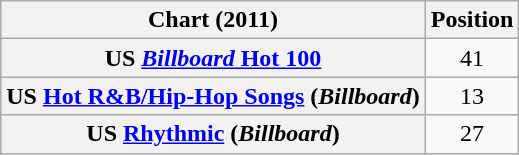<table class="wikitable plainrowheaders sortable" style="text-align:center">
<tr>
<th scope="col">Chart (2011)</th>
<th scope="col">Position</th>
</tr>
<tr>
<th scope="row">US <a href='#'><em>Billboard</em> Hot 100</a></th>
<td align="center">41</td>
</tr>
<tr>
<th scope="row">US <a href='#'>Hot R&B/Hip-Hop Songs</a> (<em>Billboard</em>)</th>
<td>13</td>
</tr>
<tr>
<th scope="row">US <a href='#'>Rhythmic</a> (<em>Billboard</em>)</th>
<td>27</td>
</tr>
</table>
